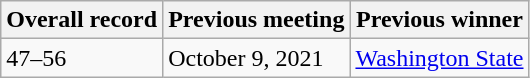<table class="wikitable">
<tr>
<th>Overall record</th>
<th>Previous meeting</th>
<th>Previous winner</th>
</tr>
<tr>
<td>47–56</td>
<td>October 9, 2021</td>
<td><a href='#'>Washington State</a></td>
</tr>
</table>
